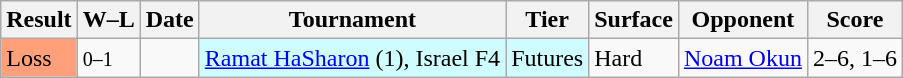<table class="sortable wikitable">
<tr>
<th>Result</th>
<th class="unsortable">W–L</th>
<th>Date</th>
<th>Tournament</th>
<th>Tier</th>
<th>Surface</th>
<th>Opponent</th>
<th class="unsortable">Score</th>
</tr>
<tr>
<td style="background:#ffa07a;">Loss</td>
<td><small>0–1</small></td>
<td></td>
<td style="background:#cffcff;"><a href='#'>Ramat HaSharon</a> (1), Israel F4</td>
<td style="background:#cffcff;">Futures</td>
<td>Hard</td>
<td> <a href='#'>Noam Okun</a></td>
<td>2–6, 1–6</td>
</tr>
</table>
